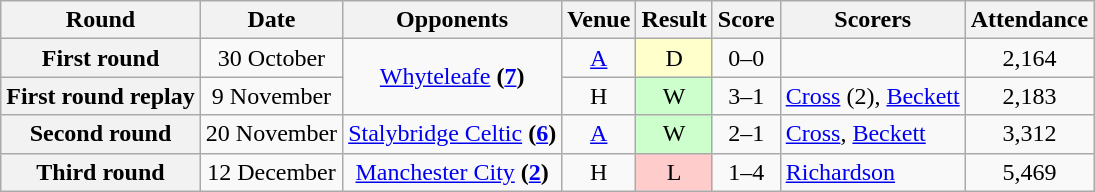<table class="wikitable" style="text-align:center">
<tr>
<th>Round</th>
<th>Date</th>
<th>Opponents</th>
<th>Venue</th>
<th>Result</th>
<th>Score</th>
<th>Scorers</th>
<th>Attendance</th>
</tr>
<tr>
<th>First round</th>
<td>30 October</td>
<td rowspan=2><a href='#'>Whyteleafe</a> <strong>(<a href='#'>7</a>)</strong></td>
<td><a href='#'>A</a></td>
<td style="background-color:#FFFFCC">D</td>
<td>0–0</td>
<td align="left"></td>
<td>2,164</td>
</tr>
<tr>
<th>First round replay</th>
<td>9 November</td>
<td>H</td>
<td style="background-color:#CCFFCC">W</td>
<td>3–1</td>
<td align="left"><a href='#'>Cross</a> (2), <a href='#'>Beckett</a></td>
<td>2,183</td>
</tr>
<tr>
<th>Second round</th>
<td>20 November</td>
<td><a href='#'>Stalybridge Celtic</a> <strong>(<a href='#'>6</a>)</strong></td>
<td><a href='#'>A</a></td>
<td style="background-color:#CCFFCC">W</td>
<td>2–1</td>
<td align="left"><a href='#'>Cross</a>, <a href='#'>Beckett</a></td>
<td>3,312</td>
</tr>
<tr>
<th>Third round</th>
<td>12 December</td>
<td><a href='#'>Manchester City</a> <strong>(<a href='#'>2</a>)</strong></td>
<td>H</td>
<td style="background-color:#FFCCCC">L</td>
<td>1–4</td>
<td align="left"><a href='#'>Richardson</a></td>
<td>5,469</td>
</tr>
</table>
